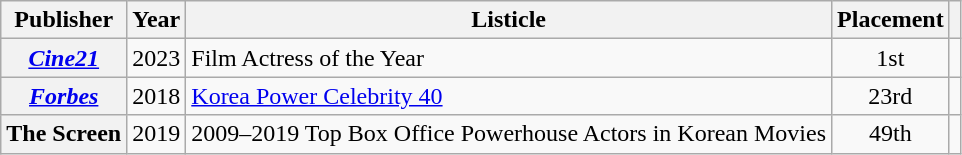<table class="wikitable plainrowheaders sortable" style="margin-right: 0;">
<tr>
<th scope="col">Publisher</th>
<th scope="col">Year</th>
<th scope="col">Listicle</th>
<th scope="col">Placement</th>
<th scope="col" class="unsortable"></th>
</tr>
<tr>
<th scope="row"><em><a href='#'>Cine21</a></em></th>
<td style="text-align:center">2023</td>
<td>Film Actress of the Year</td>
<td style="text-align:center">1st</td>
<td style="text-align:center"></td>
</tr>
<tr>
<th scope="row"><em><a href='#'>Forbes</a></em></th>
<td style="text-align:center">2018</td>
<td><a href='#'>Korea Power Celebrity 40</a></td>
<td style="text-align:center">23rd</td>
<td style="text-align:center"></td>
</tr>
<tr>
<th scope="row">The Screen</th>
<td style="text-align:center">2019</td>
<td>2009–2019 Top Box Office Powerhouse Actors in Korean Movies</td>
<td style="text-align:center">49th</td>
<td style="text-align:center"></td>
</tr>
</table>
